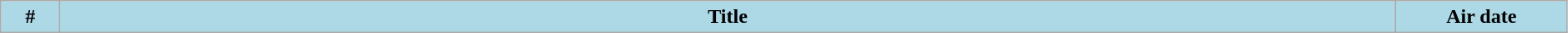<table class="wikitable plainrowheaders" style="width:99%; background:#fff;">
<tr>
<th style="background:#add8e6; width:40px;">#</th>
<th style="background: #add8e6;">Title</th>
<th style="background:#add8e6; width:130px;">Air date<br>





</th>
</tr>
</table>
